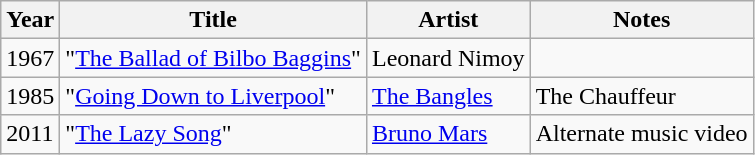<table class="wikitable sortable">
<tr>
<th>Year</th>
<th>Title</th>
<th>Artist</th>
<th>Notes</th>
</tr>
<tr>
<td>1967</td>
<td>"<a href='#'>The Ballad of Bilbo Baggins</a>"</td>
<td>Leonard Nimoy</td>
<td></td>
</tr>
<tr>
<td>1985</td>
<td>"<a href='#'>Going Down to Liverpool</a>"</td>
<td><a href='#'>The Bangles</a></td>
<td>The Chauffeur</td>
</tr>
<tr>
<td>2011</td>
<td>"<a href='#'>The Lazy Song</a>"</td>
<td><a href='#'>Bruno Mars</a></td>
<td>Alternate music video</td>
</tr>
</table>
